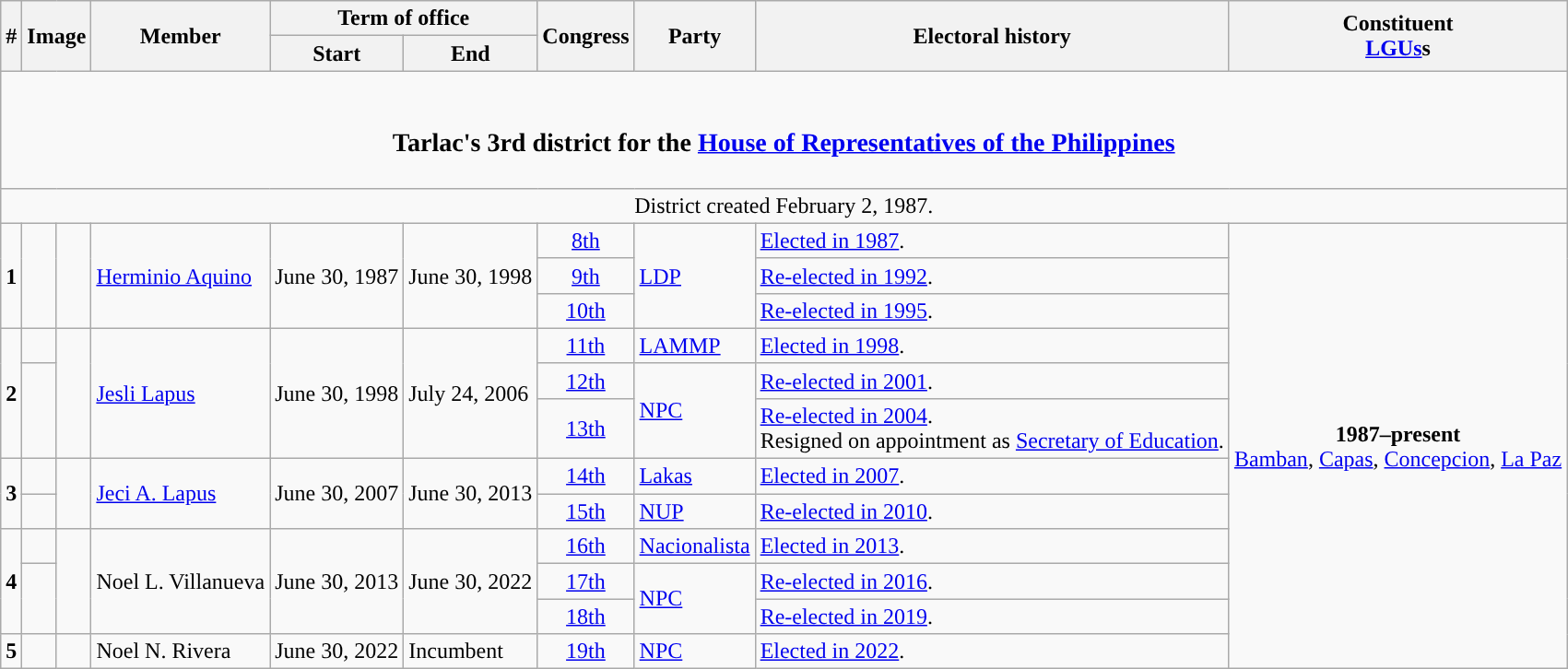<table class=wikitable>
<tr>
<th rowspan="2">#</th>
<th rowspan="2" colspan=2>Image</th>
<th rowspan="2">Member</th>
<th colspan=2>Term of office</th>
<th rowspan="2">Congress</th>
<th rowspan="2">Party</th>
<th rowspan="2">Electoral history</th>
<th rowspan="2">Constituent<br><a href='#'>LGUs</a>s</th>
</tr>
<tr>
<th>Start</th>
<th>End</th>
</tr>
<tr>
<td colspan="10" style="text-align:center;"><br><h3>Tarlac's 3rd district for the <a href='#'>House of Representatives of the Philippines</a></h3></td>
</tr>
<tr>
<td colspan="10" style="text-align:center;">District created February 2, 1987.</td>
</tr>
<tr>
<td rowspan="3" style="text-align:center;"><strong>1</strong></td>
<td rowspan="3" style="color:inherit;background:"></td>
<td rowspan="3"></td>
<td rowspan="3"><a href='#'>Herminio Aquino</a></td>
<td rowspan="3">June 30, 1987</td>
<td rowspan="3">June 30, 1998</td>
<td style="text-align:center;"><a href='#'>8th</a></td>
<td rowspan="3"><a href='#'>LDP</a></td>
<td><a href='#'>Elected in 1987</a>.</td>
<td rowspan="12" style="text-align:center;"><strong>1987–present</strong><br><a href='#'>Bamban</a>, <a href='#'>Capas</a>, <a href='#'>Concepcion</a>, <a href='#'>La Paz</a></td>
</tr>
<tr>
<td style="text-align:center;"><a href='#'>9th</a></td>
<td><a href='#'>Re-elected in 1992</a>.</td>
</tr>
<tr>
<td style="text-align:center;"><a href='#'>10th</a></td>
<td><a href='#'>Re-elected in 1995</a>.</td>
</tr>
<tr>
<td rowspan="3" style="text-align:center;"><strong>2</strong></td>
<td style="color:inherit;background:"></td>
<td rowspan="3"></td>
<td rowspan="3"><a href='#'>Jesli Lapus</a></td>
<td rowspan="3">June 30, 1998</td>
<td rowspan="3">July 24, 2006</td>
<td style="text-align:center;"><a href='#'>11th</a></td>
<td><a href='#'>LAMMP</a></td>
<td><a href='#'>Elected in 1998</a>.</td>
</tr>
<tr>
<td rowspan="2" style="color:inherit;background:"></td>
<td style="text-align:center;"><a href='#'>12th</a></td>
<td rowspan="2"><a href='#'>NPC</a></td>
<td><a href='#'>Re-elected in 2001</a>.</td>
</tr>
<tr>
<td style="text-align:center;"><a href='#'>13th</a></td>
<td><a href='#'>Re-elected in 2004</a>.<br>Resigned on appointment as <a href='#'>Secretary of Education</a>.</td>
</tr>
<tr>
<td rowspan="2" style="text-align:center;"><strong>3</strong></td>
<td style="color:inherit;background:"></td>
<td rowspan="2"></td>
<td rowspan="2"><a href='#'>Jeci A. Lapus</a></td>
<td rowspan="2">June 30, 2007</td>
<td rowspan="2">June 30, 2013</td>
<td style="text-align:center;"><a href='#'>14th</a></td>
<td><a href='#'>Lakas</a></td>
<td><a href='#'>Elected in 2007</a>.</td>
</tr>
<tr>
<td style="color:inherit;background:"></td>
<td style="text-align:center;"><a href='#'>15th</a></td>
<td><a href='#'>NUP</a></td>
<td><a href='#'>Re-elected in 2010</a>.</td>
</tr>
<tr>
<td rowspan="3" style="text-align:center;"><strong>4</strong></td>
<td style="color:inherit;background:"></td>
<td rowspan="3"></td>
<td rowspan="3">Noel L. Villanueva</td>
<td rowspan="3">June 30, 2013</td>
<td rowspan="3">June 30, 2022</td>
<td style="text-align:center;"><a href='#'>16th</a></td>
<td><a href='#'>Nacionalista</a></td>
<td><a href='#'>Elected in 2013</a>.</td>
</tr>
<tr>
<td rowspan="2" style="color:inherit;background:"></td>
<td style="text-align:center;"><a href='#'>17th</a></td>
<td rowspan="2"><a href='#'>NPC</a></td>
<td><a href='#'>Re-elected in 2016</a>.</td>
</tr>
<tr>
<td style="text-align:center;"><a href='#'>18th</a></td>
<td><a href='#'>Re-elected in 2019</a>.</td>
</tr>
<tr>
<td style="text-align:center;"><strong>5</strong></td>
<td style="color:inherit;background:"></td>
<td></td>
<td>Noel N. Rivera</td>
<td>June 30, 2022</td>
<td>Incumbent</td>
<td style="text-align:center;"><a href='#'>19th</a></td>
<td><a href='#'>NPC</a></td>
<td><a href='#'>Elected in 2022</a>.</td>
</tr>
</table>
